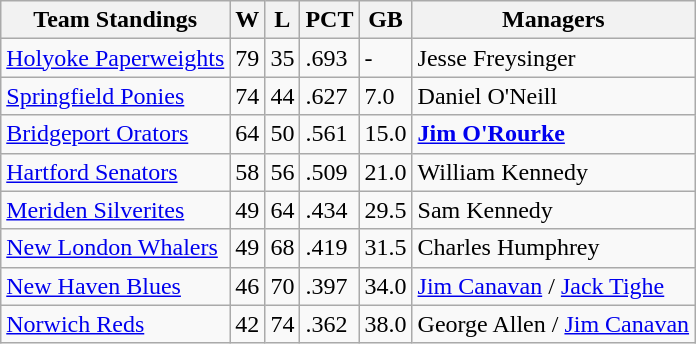<table class="wikitable">
<tr>
<th>Team Standings</th>
<th>W</th>
<th>L</th>
<th>PCT</th>
<th>GB</th>
<th>Managers</th>
</tr>
<tr>
<td><a href='#'>Holyoke Paperweights</a></td>
<td>79</td>
<td>35</td>
<td>.693</td>
<td>-</td>
<td>Jesse Freysinger</td>
</tr>
<tr>
<td><a href='#'>Springfield Ponies</a></td>
<td>74</td>
<td>44</td>
<td>.627</td>
<td>7.0</td>
<td>Daniel O'Neill</td>
</tr>
<tr>
<td><a href='#'>Bridgeport Orators</a></td>
<td>64</td>
<td>50</td>
<td>.561</td>
<td>15.0</td>
<td><strong><a href='#'>Jim O'Rourke</a></strong></td>
</tr>
<tr>
<td><a href='#'>Hartford Senators</a></td>
<td>58</td>
<td>56</td>
<td>.509</td>
<td>21.0</td>
<td>William Kennedy</td>
</tr>
<tr>
<td><a href='#'>Meriden Silverites</a></td>
<td>49</td>
<td>64</td>
<td>.434</td>
<td>29.5</td>
<td>Sam Kennedy</td>
</tr>
<tr>
<td><a href='#'>New London Whalers</a></td>
<td>49</td>
<td>68</td>
<td>.419</td>
<td>31.5</td>
<td>Charles Humphrey</td>
</tr>
<tr>
<td><a href='#'>New Haven Blues</a></td>
<td>46</td>
<td>70</td>
<td>.397</td>
<td>34.0</td>
<td><a href='#'>Jim Canavan</a> / <a href='#'>Jack Tighe</a></td>
</tr>
<tr>
<td><a href='#'>Norwich Reds</a></td>
<td>42</td>
<td>74</td>
<td>.362</td>
<td>38.0</td>
<td>George Allen / <a href='#'>Jim Canavan</a></td>
</tr>
</table>
